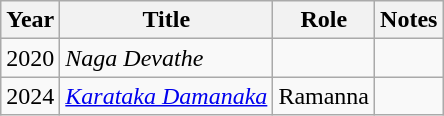<table class="wikitable">
<tr>
<th>Year</th>
<th>Title</th>
<th>Role</th>
<th>Notes</th>
</tr>
<tr>
<td>2020</td>
<td><em>Naga Devathe</em></td>
<td></td>
<td></td>
</tr>
<tr>
<td>2024</td>
<td><em><a href='#'>Karataka Damanaka</a></em></td>
<td>Ramanna</td>
<td></td>
</tr>
</table>
